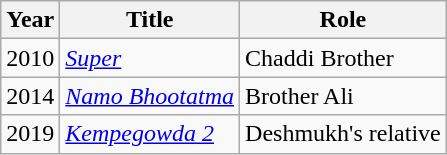<table class="wikitable sortable">
<tr>
<th scope="col">Year</th>
<th scope="col">Title</th>
<th scope="col">Role</th>
</tr>
<tr>
<td>2010</td>
<td><em><a href='#'>Super</a></em></td>
<td>Chaddi Brother</td>
</tr>
<tr>
<td>2014</td>
<td><em><a href='#'>Namo Bhootatma</a></em></td>
<td>Brother Ali</td>
</tr>
<tr>
<td>2019</td>
<td><em><a href='#'>Kempegowda 2</a></em></td>
<td>Deshmukh's relative</td>
</tr>
</table>
